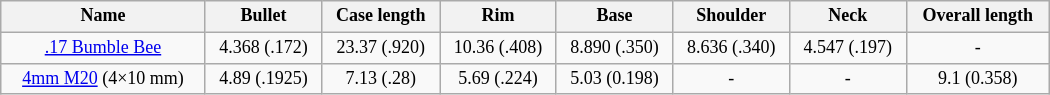<table class=wikitable style="font-size: 9pt; width:700px; text-align:center">
<tr>
<th>Name</th>
<th>Bullet</th>
<th>Case length</th>
<th>Rim</th>
<th>Base</th>
<th>Shoulder</th>
<th>Neck</th>
<th>Overall length</th>
</tr>
<tr>
<td><a href='#'>.17 Bumble Bee</a></td>
<td>4.368 (.172)</td>
<td>23.37 (.920)</td>
<td>10.36 (.408)</td>
<td>8.890 (.350)</td>
<td>8.636 (.340)</td>
<td>4.547 (.197)</td>
<td>-</td>
</tr>
<tr>
<td><a href='#'>4mm M20</a> (4×10 mm)</td>
<td>4.89 (.1925)</td>
<td>7.13 (.28)</td>
<td>5.69 (.224)</td>
<td>5.03 (0.198)</td>
<td>-</td>
<td>-</td>
<td>9.1 (0.358)<br></td>
</tr>
</table>
